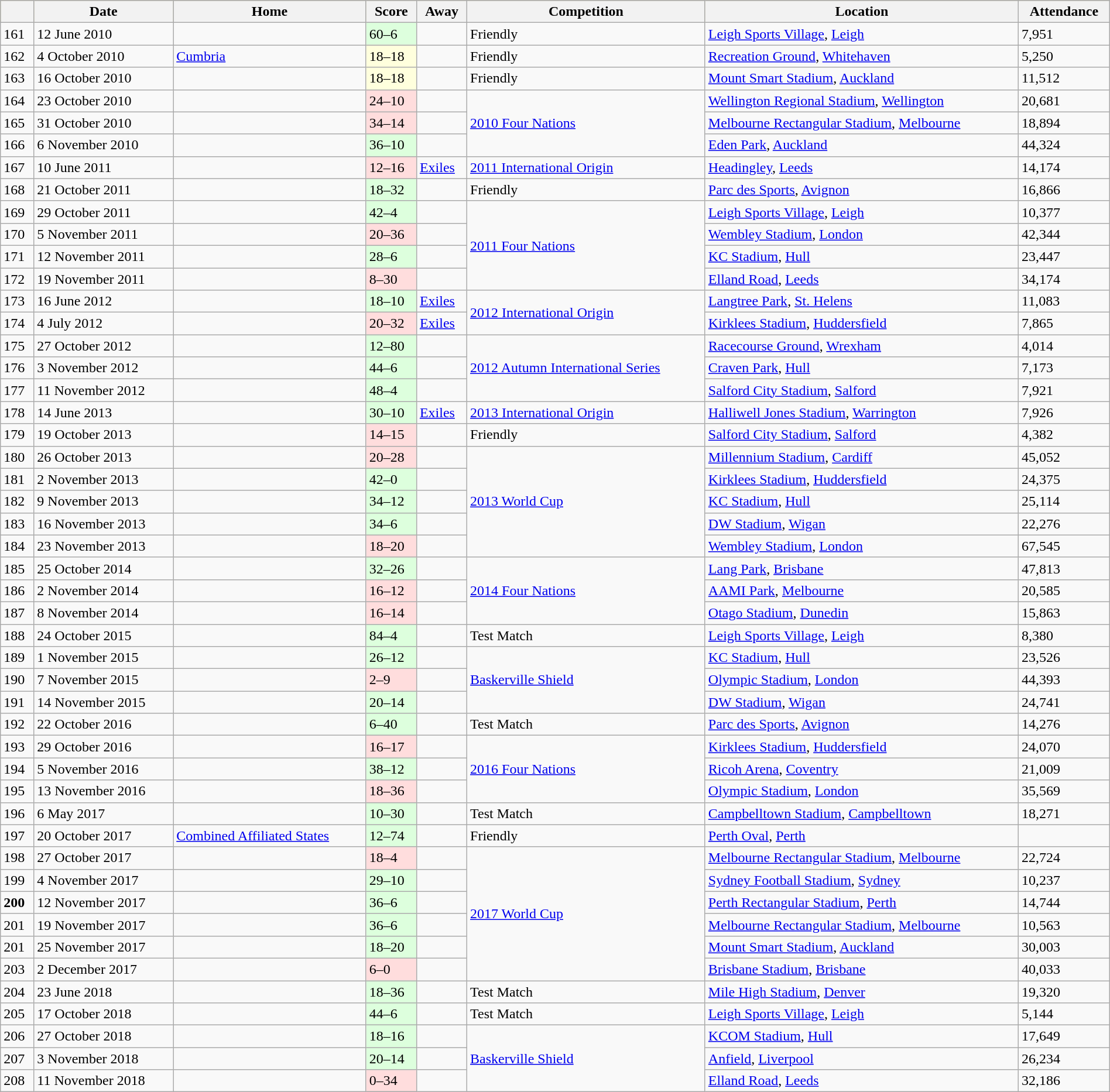<table class="wikitable" width=100%>
<tr bgcolor=#bdb76b>
<th></th>
<th>Date</th>
<th>Home</th>
<th>Score</th>
<th>Away</th>
<th>Competition</th>
<th>Location</th>
<th>Attendance</th>
</tr>
<tr>
<td>161</td>
<td>12 June 2010</td>
<td><strong></strong></td>
<td bgcolor=#DDFFDD>60–6</td>
<td></td>
<td>Friendly</td>
<td> <a href='#'>Leigh Sports Village</a>, <a href='#'>Leigh</a></td>
<td>7,951</td>
</tr>
<tr>
<td>162</td>
<td>4 October 2010</td>
<td> <a href='#'>Cumbria</a></td>
<td bgcolor=#FFFFDD>18–18</td>
<td><strong></strong></td>
<td>Friendly</td>
<td> <a href='#'>Recreation Ground</a>, <a href='#'>Whitehaven</a></td>
<td>5,250</td>
</tr>
<tr>
<td>163</td>
<td>16 October 2010</td>
<td></td>
<td bgcolor=#FFFFDD>18–18</td>
<td><strong></strong></td>
<td>Friendly</td>
<td> <a href='#'>Mount Smart Stadium</a>, <a href='#'>Auckland</a></td>
<td>11,512</td>
</tr>
<tr>
<td>164</td>
<td>23 October 2010</td>
<td></td>
<td bgcolor=#FFDDDD>24–10</td>
<td><strong></strong></td>
<td rowspan=3><a href='#'>2010 Four Nations</a></td>
<td> <a href='#'>Wellington Regional Stadium</a>, <a href='#'>Wellington</a></td>
<td>20,681</td>
</tr>
<tr>
<td>165</td>
<td>31 October 2010</td>
<td></td>
<td bgcolor=#FFDDDD>34–14</td>
<td><strong></strong></td>
<td> <a href='#'>Melbourne Rectangular Stadium</a>, <a href='#'>Melbourne</a></td>
<td>18,894</td>
</tr>
<tr>
<td>166</td>
<td>6 November 2010</td>
<td><strong></strong></td>
<td bgcolor=#DDFFDD>36–10</td>
<td></td>
<td> <a href='#'>Eden Park</a>, <a href='#'>Auckland</a></td>
<td>44,324</td>
</tr>
<tr>
<td>167</td>
<td>10 June 2011</td>
<td><strong></strong></td>
<td bgcolor=#FFDDDD>12–16</td>
<td><a href='#'>Exiles</a></td>
<td><a href='#'>2011 International Origin</a></td>
<td> <a href='#'>Headingley</a>, <a href='#'>Leeds</a></td>
<td>14,174</td>
</tr>
<tr>
<td>168</td>
<td>21 October 2011</td>
<td></td>
<td bgcolor=#DDFFDD>18–32</td>
<td><strong></strong></td>
<td>Friendly</td>
<td> <a href='#'>Parc des Sports</a>, <a href='#'>Avignon</a></td>
<td>16,866</td>
</tr>
<tr>
<td>169</td>
<td>29 October 2011</td>
<td><strong></strong></td>
<td bgcolor=#DDFFDD>42–4</td>
<td></td>
<td rowspan=4><a href='#'>2011 Four Nations</a></td>
<td> <a href='#'>Leigh Sports Village</a>, <a href='#'>Leigh</a></td>
<td>10,377</td>
</tr>
<tr>
<td>170</td>
<td>5 November 2011</td>
<td><strong></strong></td>
<td bgcolor=#FFDDDD>20–36</td>
<td></td>
<td> <a href='#'>Wembley Stadium</a>, <a href='#'>London</a></td>
<td>42,344</td>
</tr>
<tr>
<td>171</td>
<td>12 November 2011</td>
<td><strong></strong></td>
<td bgcolor=#DDFFDD>28–6</td>
<td></td>
<td> <a href='#'>KC Stadium</a>, <a href='#'>Hull</a></td>
<td>23,447</td>
</tr>
<tr>
<td>172</td>
<td>19 November 2011</td>
<td><strong></strong></td>
<td bgcolor=#FFDDDD>8–30</td>
<td></td>
<td> <a href='#'>Elland Road</a>, <a href='#'>Leeds</a></td>
<td>34,174</td>
</tr>
<tr>
<td>173</td>
<td>16 June 2012</td>
<td><strong></strong></td>
<td bgcolor=#DDFFDD>18–10</td>
<td><a href='#'>Exiles</a></td>
<td rowspan=2><a href='#'>2012 International Origin</a></td>
<td> <a href='#'>Langtree Park</a>, <a href='#'>St. Helens</a></td>
<td>11,083</td>
</tr>
<tr>
<td>174</td>
<td>4 July 2012</td>
<td><strong></strong></td>
<td bgcolor=#FFDDDD>20–32</td>
<td><a href='#'>Exiles</a></td>
<td> <a href='#'>Kirklees Stadium</a>, <a href='#'>Huddersfield</a></td>
<td>7,865</td>
</tr>
<tr>
<td>175</td>
<td>27 October 2012</td>
<td></td>
<td bgcolor=#DDFFDD>12–80</td>
<td><strong></strong></td>
<td rowspan=3><a href='#'>2012 Autumn International Series</a></td>
<td> <a href='#'>Racecourse Ground</a>, <a href='#'>Wrexham</a></td>
<td>4,014</td>
</tr>
<tr>
<td>176</td>
<td>3 November 2012</td>
<td><strong></strong></td>
<td bgcolor=#DDFFDD>44–6</td>
<td></td>
<td> <a href='#'>Craven Park</a>, <a href='#'>Hull</a></td>
<td>7,173</td>
</tr>
<tr>
<td>177</td>
<td>11 November 2012</td>
<td><strong></strong></td>
<td bgcolor=#DDFFDD>48–4</td>
<td></td>
<td> <a href='#'>Salford City Stadium</a>, <a href='#'>Salford</a></td>
<td>7,921</td>
</tr>
<tr>
<td>178</td>
<td>14 June 2013</td>
<td><strong></strong></td>
<td bgcolor=#DDFFDD>30–10</td>
<td><a href='#'>Exiles</a></td>
<td><a href='#'>2013 International Origin</a></td>
<td> <a href='#'>Halliwell Jones Stadium</a>, <a href='#'>Warrington</a></td>
<td>7,926</td>
</tr>
<tr>
<td>179</td>
<td>19 October 2013</td>
<td><strong></strong></td>
<td bgcolor=#FFDDDD>14–15</td>
<td></td>
<td>Friendly</td>
<td> <a href='#'>Salford City Stadium</a>, <a href='#'>Salford</a></td>
<td>4,382</td>
</tr>
<tr>
<td>180</td>
<td>26 October 2013</td>
<td><strong></strong></td>
<td bgcolor=#FFDDDD>20–28</td>
<td></td>
<td rowspan=5><a href='#'>2013 World Cup</a></td>
<td> <a href='#'>Millennium Stadium</a>, <a href='#'>Cardiff</a></td>
<td>45,052</td>
</tr>
<tr>
<td>181</td>
<td>2 November 2013</td>
<td><strong></strong></td>
<td bgcolor=#DDFFDD>42–0</td>
<td></td>
<td> <a href='#'>Kirklees Stadium</a>, <a href='#'>Huddersfield</a></td>
<td>24,375</td>
</tr>
<tr>
<td>182</td>
<td>9 November 2013</td>
<td><strong></strong></td>
<td bgcolor=#DDFFDD>34–12</td>
<td></td>
<td> <a href='#'>KC Stadium</a>, <a href='#'>Hull</a></td>
<td>25,114</td>
</tr>
<tr>
<td>183</td>
<td>16 November 2013</td>
<td><strong></strong></td>
<td bgcolor=#DDFFDD>34–6</td>
<td></td>
<td> <a href='#'>DW Stadium</a>, <a href='#'>Wigan</a></td>
<td>22,276</td>
</tr>
<tr>
<td>184</td>
<td>23 November 2013</td>
<td><strong></strong></td>
<td bgcolor=#FFDDDD>18–20</td>
<td></td>
<td> <a href='#'>Wembley Stadium</a>, <a href='#'>London</a></td>
<td>67,545</td>
</tr>
<tr>
<td>185</td>
<td>25 October 2014</td>
<td><strong></strong></td>
<td bgcolor=#DDFFDD>32–26</td>
<td></td>
<td rowspan=3><a href='#'>2014 Four Nations</a></td>
<td> <a href='#'>Lang Park</a>, <a href='#'>Brisbane</a></td>
<td>47,813</td>
</tr>
<tr>
<td>186</td>
<td>2 November 2014</td>
<td></td>
<td bgcolor=#FFDDDD>16–12</td>
<td><strong></strong></td>
<td> <a href='#'>AAMI Park</a>, <a href='#'>Melbourne</a></td>
<td>20,585</td>
</tr>
<tr>
<td>187</td>
<td>8 November 2014</td>
<td></td>
<td bgcolor=#FFDDDD>16–14</td>
<td><strong></strong></td>
<td> <a href='#'>Otago Stadium</a>, <a href='#'>Dunedin</a></td>
<td>15,863</td>
</tr>
<tr>
<td>188</td>
<td>24 October 2015</td>
<td><strong></strong></td>
<td bgcolor=#DDFFDD>84–4</td>
<td></td>
<td>Test Match</td>
<td> <a href='#'>Leigh Sports Village</a>, <a href='#'>Leigh</a></td>
<td>8,380</td>
</tr>
<tr>
<td>189</td>
<td>1 November 2015</td>
<td><strong></strong></td>
<td bgcolor=#DDFFDD>26–12</td>
<td></td>
<td rowspan=3><a href='#'>Baskerville Shield</a></td>
<td> <a href='#'>KC Stadium</a>, <a href='#'>Hull</a></td>
<td>23,526</td>
</tr>
<tr>
<td>190</td>
<td>7 November 2015</td>
<td><strong></strong></td>
<td bgcolor=#FFDDDD>2–9</td>
<td></td>
<td> <a href='#'>Olympic Stadium</a>, <a href='#'>London</a></td>
<td>44,393</td>
</tr>
<tr>
<td>191</td>
<td>14 November 2015</td>
<td><strong></strong></td>
<td bgcolor=#DDFFDD>20–14</td>
<td></td>
<td> <a href='#'>DW Stadium</a>, <a href='#'>Wigan</a></td>
<td>24,741</td>
</tr>
<tr>
<td>192</td>
<td>22 October 2016</td>
<td></td>
<td bgcolor=#DDFFDD>6–40</td>
<td><strong></strong></td>
<td>Test Match</td>
<td> <a href='#'>Parc des Sports</a>, <a href='#'>Avignon</a></td>
<td>14,276</td>
</tr>
<tr>
<td>193</td>
<td>29 October 2016</td>
<td><strong></strong></td>
<td bgcolor=#FFDDDD>16–17</td>
<td></td>
<td rowspan=3><a href='#'>2016 Four Nations</a></td>
<td> <a href='#'>Kirklees Stadium</a>, <a href='#'>Huddersfield</a></td>
<td>24,070</td>
</tr>
<tr>
<td>194</td>
<td>5 November 2016</td>
<td><strong></strong></td>
<td bgcolor=#DDFFDD>38–12</td>
<td></td>
<td> <a href='#'>Ricoh Arena</a>, <a href='#'>Coventry</a></td>
<td>21,009</td>
</tr>
<tr>
<td>195</td>
<td>13 November 2016</td>
<td><strong></strong></td>
<td bgcolor=#FFDDDD>18–36</td>
<td></td>
<td> <a href='#'>Olympic Stadium</a>, <a href='#'>London</a></td>
<td>35,569</td>
</tr>
<tr>
<td>196</td>
<td>6 May 2017</td>
<td></td>
<td bgcolor=#DDFFDD>10–30</td>
<td><strong></strong></td>
<td>Test Match</td>
<td> <a href='#'>Campbelltown Stadium</a>, <a href='#'>Campbelltown</a></td>
<td>18,271</td>
</tr>
<tr>
<td>197</td>
<td>20 October 2017</td>
<td> <a href='#'>Combined Affiliated States</a></td>
<td bgcolor=#DDFFDD>12–74</td>
<td><strong></strong></td>
<td>Friendly</td>
<td> <a href='#'>Perth Oval</a>, <a href='#'>Perth</a></td>
<td></td>
</tr>
<tr>
<td>198</td>
<td>27 October 2017</td>
<td></td>
<td bgcolor=#FFDDDD>18–4</td>
<td><strong></strong></td>
<td rowspan=6><a href='#'>2017 World Cup</a></td>
<td> <a href='#'>Melbourne Rectangular Stadium</a>, <a href='#'>Melbourne</a></td>
<td>22,724</td>
</tr>
<tr>
<td>199</td>
<td>4 November 2017</td>
<td><strong></strong></td>
<td bgcolor=#DDFFDD>29–10</td>
<td></td>
<td> <a href='#'>Sydney Football Stadium</a>, <a href='#'>Sydney</a></td>
<td>10,237</td>
</tr>
<tr>
<td><strong>200</strong></td>
<td>12 November 2017</td>
<td><strong></strong></td>
<td bgcolor=#DDFFDD>36–6</td>
<td></td>
<td> <a href='#'>Perth Rectangular Stadium</a>, <a href='#'>Perth</a></td>
<td>14,744</td>
</tr>
<tr>
<td>201</td>
<td>19 November 2017</td>
<td><strong></strong></td>
<td bgcolor=#DDFFDD>36–6</td>
<td></td>
<td> <a href='#'>Melbourne Rectangular Stadium</a>, <a href='#'>Melbourne</a></td>
<td>10,563</td>
</tr>
<tr>
<td>201</td>
<td>25 November 2017</td>
<td></td>
<td bgcolor=#DDFFDD>18–20</td>
<td><strong></strong></td>
<td> <a href='#'>Mount Smart Stadium</a>, <a href='#'>Auckland</a></td>
<td>30,003</td>
</tr>
<tr>
<td>203</td>
<td>2 December 2017</td>
<td></td>
<td bgcolor=#FFDDDD>6–0</td>
<td><strong></strong></td>
<td> <a href='#'>Brisbane Stadium</a>, <a href='#'>Brisbane</a></td>
<td>40,033</td>
</tr>
<tr>
<td>204</td>
<td>23 June 2018</td>
<td></td>
<td bgcolor=#DDFFDD>18–36</td>
<td><strong></strong></td>
<td>Test Match</td>
<td> <a href='#'>Mile High Stadium</a>, <a href='#'>Denver</a></td>
<td>19,320</td>
</tr>
<tr>
<td>205</td>
<td>17 October 2018</td>
<td><strong></strong></td>
<td bgcolor=#DDFFDD>44–6</td>
<td></td>
<td>Test Match</td>
<td> <a href='#'>Leigh Sports Village</a>, <a href='#'>Leigh</a></td>
<td>5,144</td>
</tr>
<tr>
<td>206</td>
<td>27 October 2018</td>
<td><strong></strong></td>
<td bgcolor=#DDFFDD>18–16</td>
<td></td>
<td rowspan=3><a href='#'>Baskerville Shield</a></td>
<td> <a href='#'>KCOM Stadium</a>, <a href='#'>Hull</a></td>
<td>17,649</td>
</tr>
<tr>
<td>207</td>
<td>3 November 2018</td>
<td><strong></strong></td>
<td bgcolor=#DDFFDD>20–14</td>
<td></td>
<td> <a href='#'>Anfield</a>, <a href='#'>Liverpool</a></td>
<td>26,234</td>
</tr>
<tr>
<td>208</td>
<td>11 November 2018</td>
<td><strong></strong></td>
<td bgcolor=#FFDDDD>0–34</td>
<td></td>
<td> <a href='#'>Elland Road</a>, <a href='#'>Leeds</a></td>
<td>32,186</td>
</tr>
</table>
